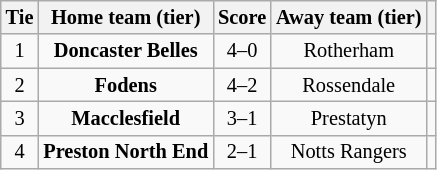<table class="wikitable" style="text-align:center; font-size:85%">
<tr>
<th>Tie</th>
<th>Home team (tier)</th>
<th>Score</th>
<th>Away team (tier)</th>
<th></th>
</tr>
<tr>
<td align="center">1</td>
<td><strong>Doncaster Belles</strong></td>
<td align="center">4–0</td>
<td>Rotherham</td>
<td></td>
</tr>
<tr>
<td align="center">2</td>
<td><strong>Fodens</strong></td>
<td align="center">4–2</td>
<td>Rossendale</td>
<td></td>
</tr>
<tr>
<td align="center">3</td>
<td><strong>Macclesfield</strong></td>
<td align="center">3–1</td>
<td>Prestatyn</td>
<td></td>
</tr>
<tr>
<td align="center">4</td>
<td><strong>Preston North End</strong></td>
<td align="center">2–1</td>
<td>Notts Rangers</td>
<td></td>
</tr>
</table>
